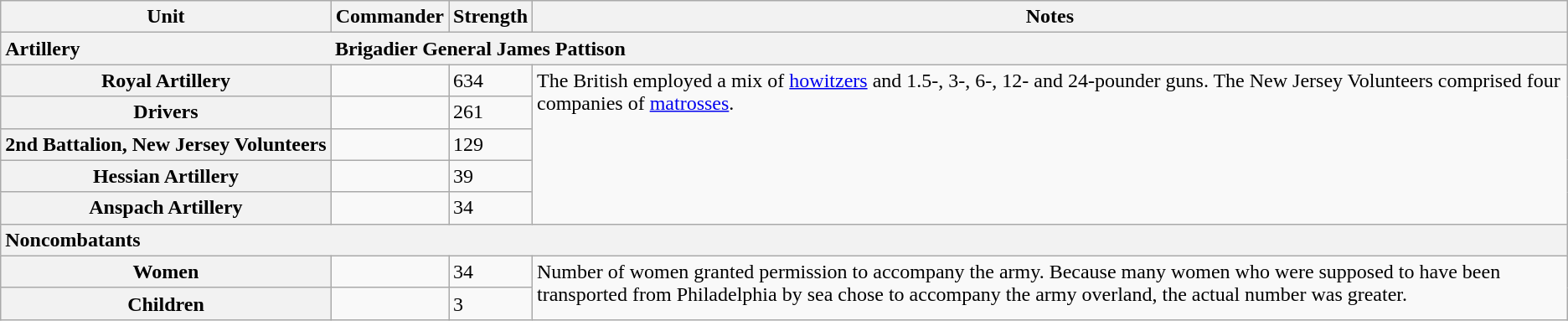<table class="wikitable plainrowheaders">
<tr>
<th scope="col">Unit</th>
<th scope="col">Commander</th>
<th scope="col">Strength</th>
<th scope="col">Notes</th>
</tr>
<tr>
<th scope="col" colspan="1" style="text-align: left; border: none">Artillery</th>
<th scope="row" colspan="3" style="text-align: left; border: none">Brigadier General James Pattison</th>
</tr>
<tr>
<th scope="row">Royal Artillery</th>
<td></td>
<td>634</td>
<td rowspan="5" style="vertical-align: top;">The British employed a mix of <a href='#'>howitzers</a> and 1.5-, 3-, 6-, 12- and 24-pounder guns. The New Jersey Volunteers comprised four companies of <a href='#'>matrosses</a>.</td>
</tr>
<tr>
<th scope="row">Drivers</th>
<td></td>
<td>261</td>
</tr>
<tr>
<th scope="row" style="white-space: nowrap;">2nd Battalion, New Jersey Volunteers</th>
<td></td>
<td>129</td>
</tr>
<tr>
<th scope="row">Hessian Artillery</th>
<td></td>
<td>39</td>
</tr>
<tr>
<th scope="row">Anspach Artillery</th>
<td></td>
<td>34</td>
</tr>
<tr>
<th scope="col" colspan="4" style="text-align: left; border: none">Noncombatants</th>
</tr>
<tr>
<th scope="row">Women</th>
<td></td>
<td>34</td>
<td rowspan="3" style="vertical-align: top;">Number of women granted permission to accompany the army. Because many women who were supposed to have been transported from Philadelphia by sea chose to accompany the army overland, the actual number was greater.</td>
</tr>
<tr>
<th scope="row">Children</th>
<td></td>
<td>3</td>
</tr>
</table>
